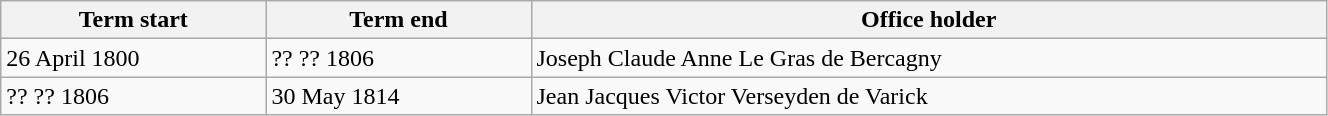<table class="wikitable" style="width: 70%;">
<tr>
<th align="left" style="width: 20%;">Term start</th>
<th align="left" style="width: 20%;">Term end</th>
<th align="left">Office holder</th>
</tr>
<tr valign="top">
<td>26 April 1800</td>
<td>?? ?? 1806</td>
<td>Joseph Claude Anne Le Gras de Bercagny</td>
</tr>
<tr valign="top">
<td>?? ?? 1806</td>
<td>30 May 1814</td>
<td>Jean Jacques Victor Verseyden de Varick</td>
</tr>
</table>
